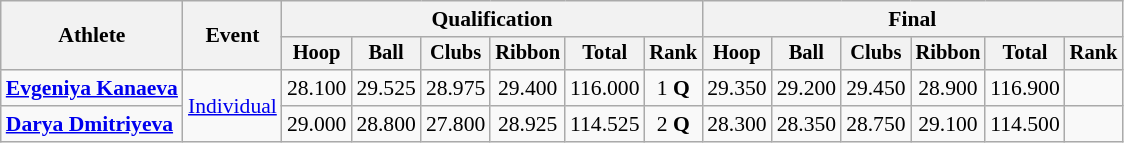<table class=wikitable style="font-size:90%">
<tr>
<th rowspan="2">Athlete</th>
<th rowspan="2">Event</th>
<th colspan=6>Qualification</th>
<th colspan=6>Final</th>
</tr>
<tr style="font-size:95%">
<th>Hoop</th>
<th>Ball</th>
<th>Clubs</th>
<th>Ribbon</th>
<th>Total</th>
<th>Rank</th>
<th>Hoop</th>
<th>Ball</th>
<th>Clubs</th>
<th>Ribbon</th>
<th>Total</th>
<th>Rank</th>
</tr>
<tr align=center>
<td align=left><strong><a href='#'>Evgeniya Kanaeva</a></strong></td>
<td align=left rowspan=2><a href='#'>Individual</a></td>
<td>28.100</td>
<td>29.525</td>
<td>28.975</td>
<td>29.400</td>
<td>116.000</td>
<td>1 <strong>Q</strong></td>
<td>29.350</td>
<td>29.200</td>
<td>29.450</td>
<td>28.900</td>
<td>116.900</td>
<td></td>
</tr>
<tr align=center>
<td align=left><strong><a href='#'>Darya Dmitriyeva</a></strong></td>
<td>29.000</td>
<td>28.800</td>
<td>27.800</td>
<td>28.925</td>
<td>114.525</td>
<td>2 <strong>Q</strong></td>
<td>28.300</td>
<td>28.350</td>
<td>28.750</td>
<td>29.100</td>
<td>114.500</td>
<td></td>
</tr>
</table>
